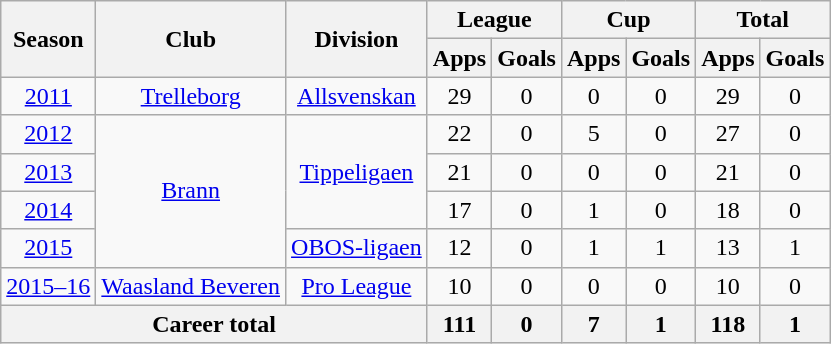<table class="wikitable" style="text-align: center;">
<tr>
<th rowspan="2">Season</th>
<th rowspan="2">Club</th>
<th rowspan="2">Division</th>
<th colspan="2">League</th>
<th colspan="2">Cup</th>
<th colspan="2">Total</th>
</tr>
<tr>
<th>Apps</th>
<th>Goals</th>
<th>Apps</th>
<th>Goals</th>
<th>Apps</th>
<th>Goals</th>
</tr>
<tr>
<td><a href='#'>2011</a></td>
<td rowspan="1"><a href='#'>Trelleborg</a></td>
<td rowspan="1"><a href='#'>Allsvenskan</a></td>
<td>29</td>
<td>0</td>
<td>0</td>
<td>0</td>
<td>29</td>
<td>0</td>
</tr>
<tr>
<td><a href='#'>2012</a></td>
<td rowspan="4"><a href='#'>Brann</a></td>
<td rowspan="3"><a href='#'>Tippeligaen</a></td>
<td>22</td>
<td>0</td>
<td>5</td>
<td>0</td>
<td>27</td>
<td>0</td>
</tr>
<tr>
<td><a href='#'>2013</a></td>
<td>21</td>
<td>0</td>
<td>0</td>
<td>0</td>
<td>21</td>
<td>0</td>
</tr>
<tr>
<td><a href='#'>2014</a></td>
<td>17</td>
<td>0</td>
<td>1</td>
<td>0</td>
<td>18</td>
<td>0</td>
</tr>
<tr>
<td><a href='#'>2015</a></td>
<td rowspan="1"><a href='#'>OBOS-ligaen</a></td>
<td>12</td>
<td>0</td>
<td>1</td>
<td>1</td>
<td>13</td>
<td>1</td>
</tr>
<tr>
<td><a href='#'>2015–16</a></td>
<td rowspan="1"><a href='#'>Waasland Beveren</a></td>
<td rowspan="1"><a href='#'>Pro League</a></td>
<td>10</td>
<td>0</td>
<td>0</td>
<td>0</td>
<td>10</td>
<td>0</td>
</tr>
<tr>
<th colspan="3">Career total</th>
<th>111</th>
<th>0</th>
<th>7</th>
<th>1</th>
<th>118</th>
<th>1</th>
</tr>
</table>
